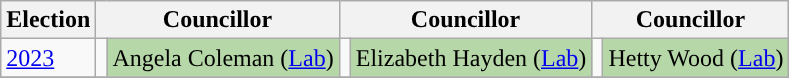<table class="wikitable">
<tr>
<th>Election</th>
<th colspan="2">Councillor</th>
<th colspan="2">Councillor</th>
<th colspan="2">Councillor</th>
</tr>
<tr>
<td><a href='#'>2023</a></td>
<td style="background-color: "></td>
<td bgcolor="#B6D7A8">Angela Coleman (<a href='#'>Lab</a>)</td>
<td style="background-color: "></td>
<td bgcolor="#B6D7A8">Elizabeth Hayden (<a href='#'>Lab</a>)</td>
<td style="background-color: "></td>
<td bgcolor="#B6D7A8">Hetty Wood (<a href='#'>Lab</a>)</td>
</tr>
<tr>
</tr>
</table>
